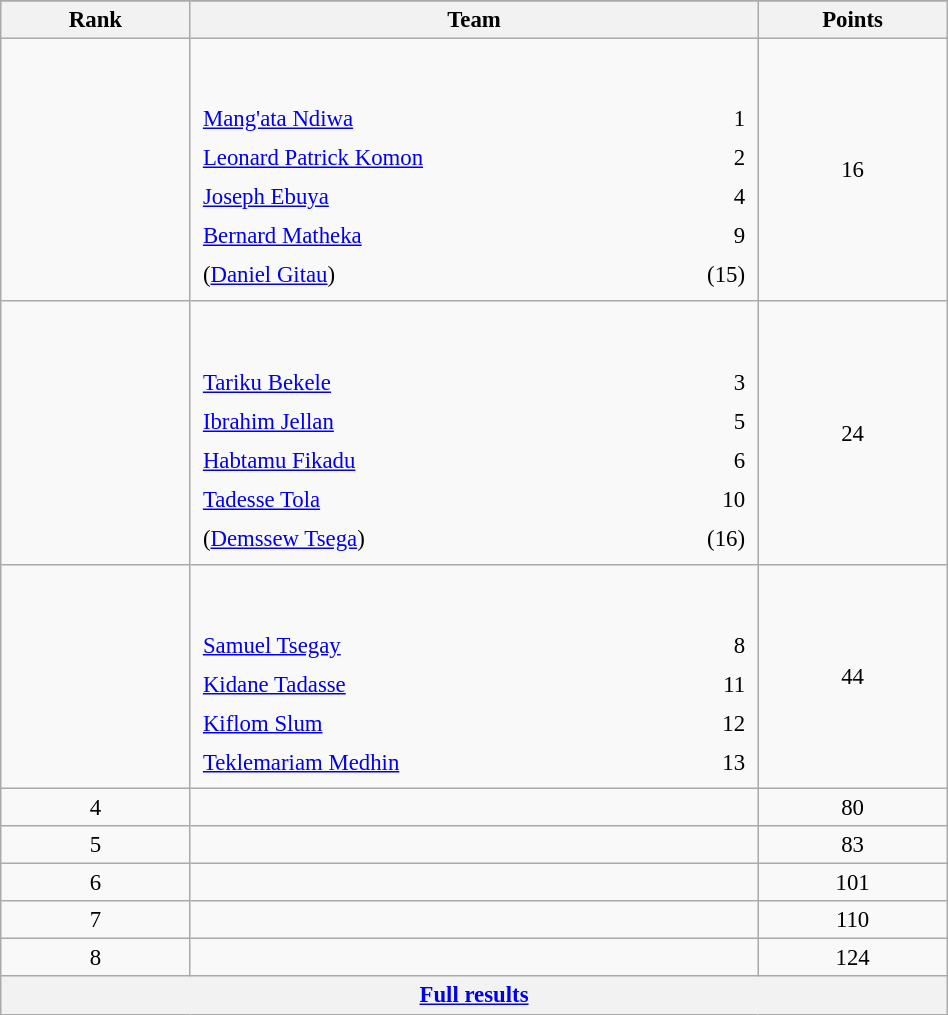<table class="wikitable sortable" style=" text-align:center; font-size:95%;" width="50%">
<tr>
</tr>
<tr>
<th width=10%>Rank</th>
<th width=30%>Team</th>
<th width=10%>Points</th>
</tr>
<tr>
<td align=center></td>
<td align=left> <br><br><table width=100%>
<tr>
<td align=left style="border:0"><a href='#'>Mang'ata Ndiwa</a></td>
<td align=right style="border:0">1</td>
</tr>
<tr>
<td align=left style="border:0"><a href='#'>Leonard Patrick Komon</a></td>
<td align=right style="border:0">2</td>
</tr>
<tr>
<td align=left style="border:0"><a href='#'>Joseph Ebuya</a></td>
<td align=right style="border:0">4</td>
</tr>
<tr>
<td align=left style="border:0"><a href='#'>Bernard Matheka</a></td>
<td align=right style="border:0">9</td>
</tr>
<tr>
<td align=left style="border:0">(<a href='#'>Daniel Gitau</a>)</td>
<td align=right style="border:0">(15)</td>
</tr>
</table>
</td>
<td>16</td>
</tr>
<tr>
<td align=center></td>
<td align=left> <br><br><table width=100%>
<tr>
<td align=left style="border:0"><a href='#'>Tariku Bekele</a></td>
<td align=right style="border:0">3</td>
</tr>
<tr>
<td align=left style="border:0"><a href='#'>Ibrahim Jellan</a></td>
<td align=right style="border:0">5</td>
</tr>
<tr>
<td align=left style="border:0"><a href='#'>Habtamu Fikadu</a></td>
<td align=right style="border:0">6</td>
</tr>
<tr>
<td align=left style="border:0"><a href='#'>Tadesse Tola</a></td>
<td align=right style="border:0">10</td>
</tr>
<tr>
<td align=left style="border:0">(<a href='#'>Demssew Tsega</a>)</td>
<td align=right style="border:0">(16)</td>
</tr>
</table>
</td>
<td>24</td>
</tr>
<tr>
<td align=center></td>
<td align=left> <br><br><table width=100%>
<tr>
<td align=left style="border:0"><a href='#'>Samuel Tsegay</a></td>
<td align=right style="border:0">8</td>
</tr>
<tr>
<td align=left style="border:0"><a href='#'>Kidane Tadasse</a></td>
<td align=right style="border:0">11</td>
</tr>
<tr>
<td align=left style="border:0"><a href='#'>Kiflom Slum</a></td>
<td align=right style="border:0">12</td>
</tr>
<tr>
<td align=left style="border:0"><a href='#'>Teklemariam Medhin</a></td>
<td align=right style="border:0">13</td>
</tr>
</table>
</td>
<td>44</td>
</tr>
<tr>
<td align=center>4</td>
<td align=left></td>
<td>80</td>
</tr>
<tr>
<td align=center>5</td>
<td align=left></td>
<td>83</td>
</tr>
<tr>
<td align=center>6</td>
<td align=left></td>
<td>101</td>
</tr>
<tr>
<td align=center>7</td>
<td align=left></td>
<td>110</td>
</tr>
<tr>
<td align=center>8</td>
<td align=left></td>
<td>124</td>
</tr>
<tr class="sortbottom">
<th colspan=3 align=center><a href='#'>Full results</a></th>
</tr>
</table>
